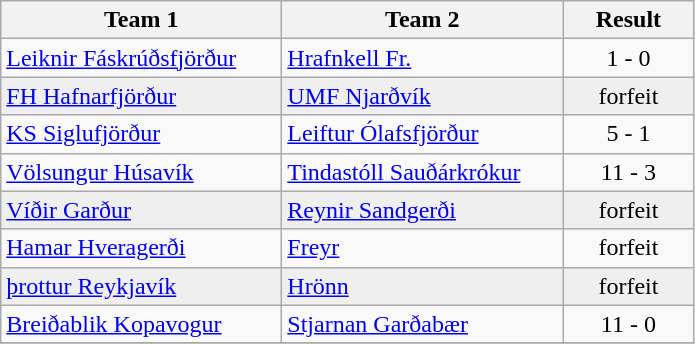<table class="wikitable">
<tr>
<th width="180">Team 1</th>
<th width="180">Team 2</th>
<th width="80">Result</th>
</tr>
<tr>
<td><a href='#'>Leiknir Fáskrúðsfjörður</a></td>
<td><a href='#'>Hrafnkell Fr.</a></td>
<td align="center">1 - 0</td>
</tr>
<tr style="background:#EFEFEF">
<td><a href='#'>FH Hafnarfjörður</a></td>
<td><a href='#'>UMF Njarðvík</a></td>
<td align="center">forfeit</td>
</tr>
<tr>
<td><a href='#'>KS Siglufjörður</a></td>
<td><a href='#'>Leiftur Ólafsfjörður</a></td>
<td align="center">5 - 1</td>
</tr>
<tr>
<td><a href='#'>Völsungur Húsavík</a></td>
<td><a href='#'>Tindastóll Sauðárkrókur</a></td>
<td align="center">11 - 3</td>
</tr>
<tr style="background:#EFEFEF">
<td><a href='#'>Víðir Garður</a></td>
<td><a href='#'>Reynir Sandgerði</a></td>
<td align="center">forfeit</td>
</tr>
<tr>
<td><a href='#'>Hamar Hveragerði</a></td>
<td><a href='#'>Freyr</a></td>
<td align="center">forfeit</td>
</tr>
<tr style="background:#EFEFEF">
<td><a href='#'>þrottur Reykjavík</a></td>
<td><a href='#'>Hrönn</a></td>
<td align="center">forfeit</td>
</tr>
<tr>
<td><a href='#'>Breiðablik Kopavogur</a></td>
<td><a href='#'>Stjarnan Garðabær</a></td>
<td align="center">11 - 0</td>
</tr>
<tr style="background:#EFEFEF">
</tr>
</table>
